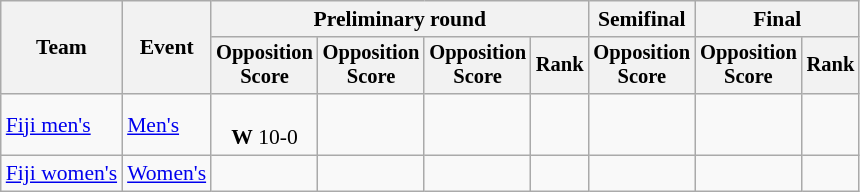<table class=wikitable style=font-size:90%;text-align:center>
<tr>
<th rowspan=2>Team</th>
<th rowspan=2>Event</th>
<th colspan=4>Preliminary round</th>
<th colspan=1>Semifinal</th>
<th colspan=2>Final</th>
</tr>
<tr style=font-size:95%>
<th>Opposition<br>Score</th>
<th>Opposition<br>Score</th>
<th>Opposition<br>Score</th>
<th>Rank</th>
<th>Opposition<br>Score</th>
<th>Opposition<br>Score</th>
<th>Rank</th>
</tr>
<tr>
<td align=left><a href='#'>Fiji men's</a></td>
<td align=left><a href='#'>Men's</a></td>
<td><br> <strong>W</strong> 10-0</td>
<td></td>
<td></td>
<td></td>
<td></td>
<td></td>
<td></td>
</tr>
<tr>
<td align=left><a href='#'>Fiji women's</a></td>
<td align=left><a href='#'>Women's</a></td>
<td></td>
<td></td>
<td></td>
<td></td>
<td></td>
<td></td>
<td></td>
</tr>
</table>
